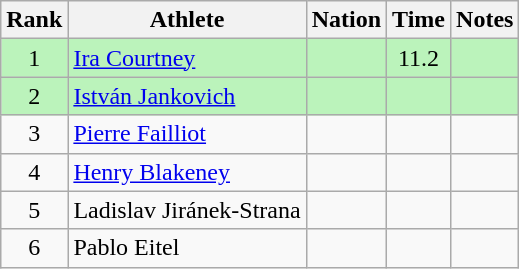<table class="wikitable sortable" style="text-align:center">
<tr>
<th>Rank</th>
<th>Athlete</th>
<th>Nation</th>
<th>Time</th>
<th>Notes</th>
</tr>
<tr style="background:#bbf3bb;">
<td>1</td>
<td align=left><a href='#'>Ira Courtney</a></td>
<td align=left></td>
<td>11.2</td>
<td></td>
</tr>
<tr style="background:#bbf3bb;">
<td>2</td>
<td align=left><a href='#'>István Jankovich</a></td>
<td align=left></td>
<td></td>
<td></td>
</tr>
<tr>
<td>3</td>
<td align=left><a href='#'>Pierre Failliot</a></td>
<td align=left></td>
<td></td>
<td></td>
</tr>
<tr>
<td>4</td>
<td align=left><a href='#'>Henry Blakeney</a></td>
<td align=left></td>
<td></td>
<td></td>
</tr>
<tr>
<td>5</td>
<td align=left>Ladislav Jiránek-Strana</td>
<td align=left></td>
<td></td>
<td></td>
</tr>
<tr>
<td>6</td>
<td align=left>Pablo Eitel</td>
<td align=left></td>
<td></td>
<td></td>
</tr>
</table>
